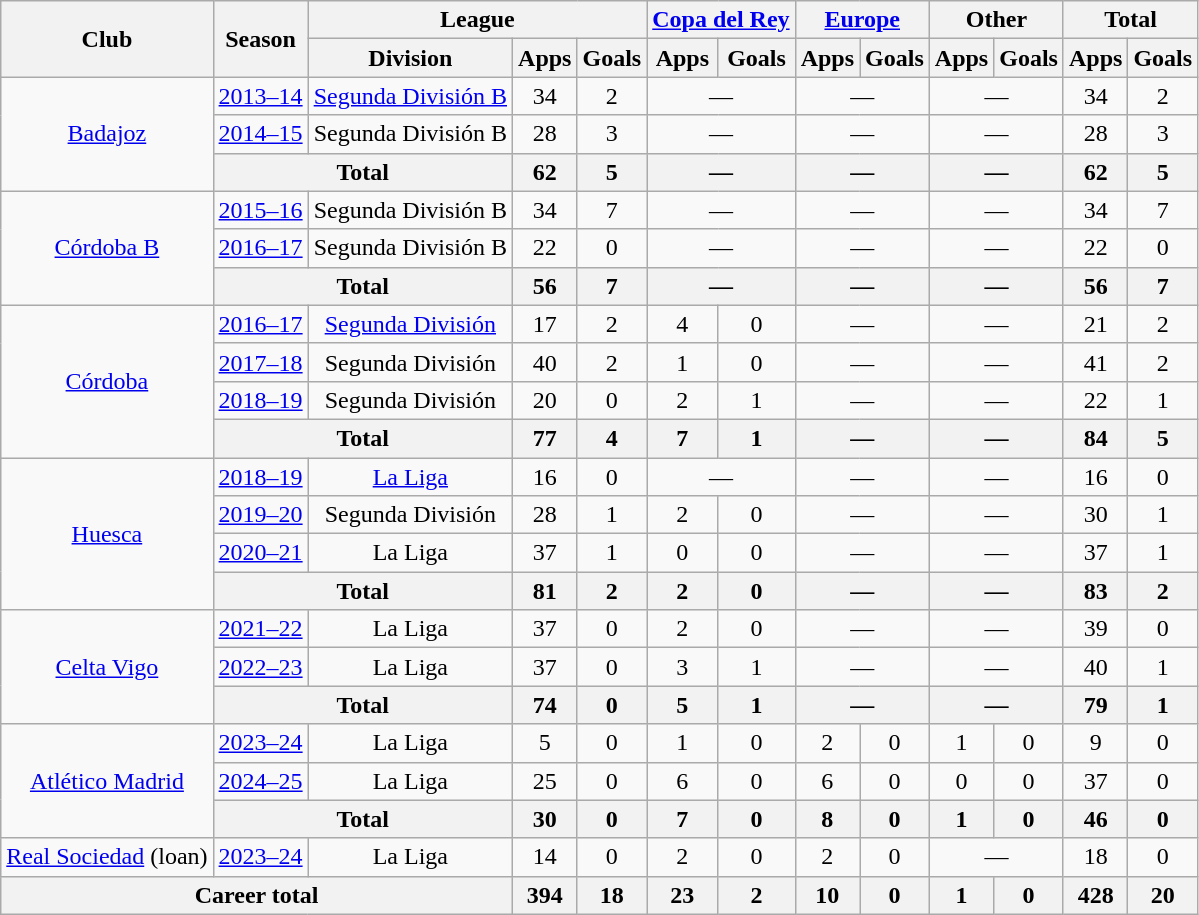<table class="wikitable" style="text-align:center">
<tr>
<th rowspan="2">Club</th>
<th rowspan="2">Season</th>
<th colspan="3">League</th>
<th colspan="2"><a href='#'>Copa del Rey</a></th>
<th colspan="2"><a href='#'>Europe</a></th>
<th colspan="2">Other</th>
<th colspan="2">Total</th>
</tr>
<tr>
<th>Division</th>
<th>Apps</th>
<th>Goals</th>
<th>Apps</th>
<th>Goals</th>
<th>Apps</th>
<th>Goals</th>
<th>Apps</th>
<th>Goals</th>
<th>Apps</th>
<th>Goals</th>
</tr>
<tr>
<td rowspan="3"><a href='#'>Badajoz</a></td>
<td><a href='#'>2013–14</a></td>
<td><a href='#'>Segunda División B</a></td>
<td>34</td>
<td>2</td>
<td colspan="2">—</td>
<td colspan="2">—</td>
<td colspan="2">—</td>
<td>34</td>
<td>2</td>
</tr>
<tr>
<td><a href='#'>2014–15</a></td>
<td>Segunda División B</td>
<td>28</td>
<td>3</td>
<td colspan="2">—</td>
<td colspan="2">—</td>
<td colspan="2">—</td>
<td>28</td>
<td>3</td>
</tr>
<tr>
<th colspan="2">Total</th>
<th>62</th>
<th>5</th>
<th colspan="2">—</th>
<th colspan="2">—</th>
<th colspan="2">—</th>
<th>62</th>
<th>5</th>
</tr>
<tr>
<td rowspan="3"><a href='#'>Córdoba B</a></td>
<td><a href='#'>2015–16</a></td>
<td>Segunda División B</td>
<td>34</td>
<td>7</td>
<td colspan="2">—</td>
<td colspan="2">—</td>
<td colspan="2">—</td>
<td>34</td>
<td>7</td>
</tr>
<tr>
<td><a href='#'>2016–17</a></td>
<td>Segunda División B</td>
<td>22</td>
<td>0</td>
<td colspan="2">—</td>
<td colspan="2">—</td>
<td colspan="2">—</td>
<td>22</td>
<td>0</td>
</tr>
<tr>
<th colspan="2">Total</th>
<th>56</th>
<th>7</th>
<th colspan="2">—</th>
<th colspan="2">—</th>
<th colspan="2">—</th>
<th>56</th>
<th>7</th>
</tr>
<tr>
<td rowspan="4"><a href='#'>Córdoba</a></td>
<td><a href='#'>2016–17</a></td>
<td><a href='#'>Segunda División</a></td>
<td>17</td>
<td>2</td>
<td>4</td>
<td>0</td>
<td colspan="2">—</td>
<td colspan="2">—</td>
<td>21</td>
<td>2</td>
</tr>
<tr>
<td><a href='#'>2017–18</a></td>
<td>Segunda División</td>
<td>40</td>
<td>2</td>
<td>1</td>
<td>0</td>
<td colspan="2">—</td>
<td colspan="2">—</td>
<td>41</td>
<td>2</td>
</tr>
<tr>
<td><a href='#'>2018–19</a></td>
<td>Segunda División</td>
<td>20</td>
<td>0</td>
<td>2</td>
<td>1</td>
<td colspan="2">—</td>
<td colspan="2">—</td>
<td>22</td>
<td>1</td>
</tr>
<tr>
<th colspan="2">Total</th>
<th>77</th>
<th>4</th>
<th>7</th>
<th>1</th>
<th colspan="2">—</th>
<th colspan="2">—</th>
<th>84</th>
<th>5</th>
</tr>
<tr>
<td rowspan="4"><a href='#'>Huesca</a></td>
<td><a href='#'>2018–19</a></td>
<td><a href='#'>La Liga</a></td>
<td>16</td>
<td>0</td>
<td colspan="2">—</td>
<td colspan="2">—</td>
<td colspan="2">—</td>
<td>16</td>
<td>0</td>
</tr>
<tr>
<td><a href='#'>2019–20</a></td>
<td>Segunda División</td>
<td>28</td>
<td>1</td>
<td>2</td>
<td>0</td>
<td colspan="2">—</td>
<td colspan="2">—</td>
<td>30</td>
<td>1</td>
</tr>
<tr>
<td><a href='#'>2020–21</a></td>
<td>La Liga</td>
<td>37</td>
<td>1</td>
<td>0</td>
<td>0</td>
<td colspan="2">—</td>
<td colspan="2">—</td>
<td>37</td>
<td>1</td>
</tr>
<tr>
<th colspan="2">Total</th>
<th>81</th>
<th>2</th>
<th>2</th>
<th>0</th>
<th colspan="2">—</th>
<th colspan="2">—</th>
<th>83</th>
<th>2</th>
</tr>
<tr>
<td rowspan="3"><a href='#'>Celta Vigo</a></td>
<td><a href='#'>2021–22</a></td>
<td>La Liga</td>
<td>37</td>
<td>0</td>
<td>2</td>
<td>0</td>
<td colspan="2">—</td>
<td colspan="2">—</td>
<td>39</td>
<td>0</td>
</tr>
<tr>
<td><a href='#'>2022–23</a></td>
<td>La Liga</td>
<td>37</td>
<td>0</td>
<td>3</td>
<td>1</td>
<td colspan="2">—</td>
<td colspan="2">—</td>
<td>40</td>
<td>1</td>
</tr>
<tr>
<th colspan="2">Total</th>
<th>74</th>
<th>0</th>
<th>5</th>
<th>1</th>
<th colspan="2">—</th>
<th colspan="2">—</th>
<th>79</th>
<th>1</th>
</tr>
<tr>
<td rowspan="3"><a href='#'>Atlético Madrid</a></td>
<td><a href='#'>2023–24</a></td>
<td>La Liga</td>
<td>5</td>
<td>0</td>
<td>1</td>
<td>0</td>
<td>2</td>
<td>0</td>
<td>1</td>
<td>0</td>
<td>9</td>
<td>0</td>
</tr>
<tr>
<td><a href='#'>2024–25</a></td>
<td>La Liga</td>
<td>25</td>
<td>0</td>
<td>6</td>
<td>0</td>
<td>6</td>
<td>0</td>
<td>0</td>
<td>0</td>
<td>37</td>
<td>0</td>
</tr>
<tr>
<th colspan="2">Total</th>
<th>30</th>
<th>0</th>
<th>7</th>
<th>0</th>
<th>8</th>
<th>0</th>
<th>1</th>
<th>0</th>
<th>46</th>
<th>0</th>
</tr>
<tr>
<td><a href='#'>Real Sociedad</a> (loan)</td>
<td><a href='#'>2023–24</a></td>
<td>La Liga</td>
<td>14</td>
<td>0</td>
<td>2</td>
<td>0</td>
<td>2</td>
<td>0</td>
<td colspan="2">—</td>
<td>18</td>
<td>0</td>
</tr>
<tr>
<th colspan="3">Career total</th>
<th>394</th>
<th>18</th>
<th>23</th>
<th>2</th>
<th>10</th>
<th>0</th>
<th>1</th>
<th>0</th>
<th>428</th>
<th>20</th>
</tr>
</table>
